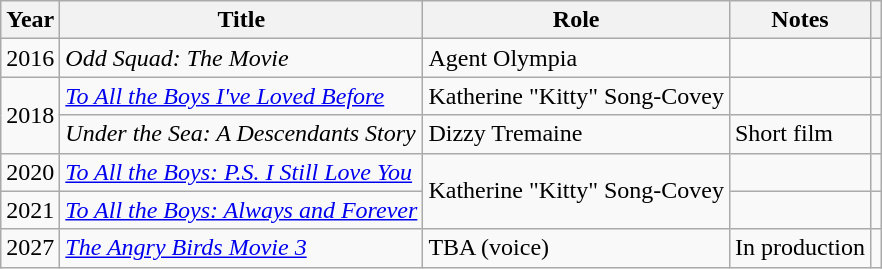<table class="wikitable sortable">
<tr>
<th>Year</th>
<th>Title</th>
<th>Role</th>
<th class="unsortable">Notes</th>
<th class="unsortable"></th>
</tr>
<tr>
<td>2016</td>
<td><em>Odd Squad: The Movie</em></td>
<td>Agent Olympia</td>
<td></td>
<td></td>
</tr>
<tr>
<td rowspan="2">2018</td>
<td><em><a href='#'>To All the Boys I've Loved Before</a></em></td>
<td>Katherine "Kitty" Song-Covey</td>
<td></td>
<td></td>
</tr>
<tr>
<td><em>Under the Sea: A Descendants Story</em></td>
<td>Dizzy Tremaine</td>
<td>Short film</td>
<td></td>
</tr>
<tr>
<td>2020</td>
<td><em><a href='#'>To All the Boys: P.S. I Still Love You</a></em></td>
<td rowspan="2">Katherine "Kitty" Song-Covey</td>
<td></td>
<td></td>
</tr>
<tr>
<td>2021</td>
<td><em><a href='#'>To All the Boys: Always and Forever</a></em></td>
<td></td>
<td></td>
</tr>
<tr>
<td>2027</td>
<td><em><a href='#'>The Angry Birds Movie 3</a></em></td>
<td>TBA (voice)</td>
<td>In production</td>
<td></td>
</tr>
</table>
